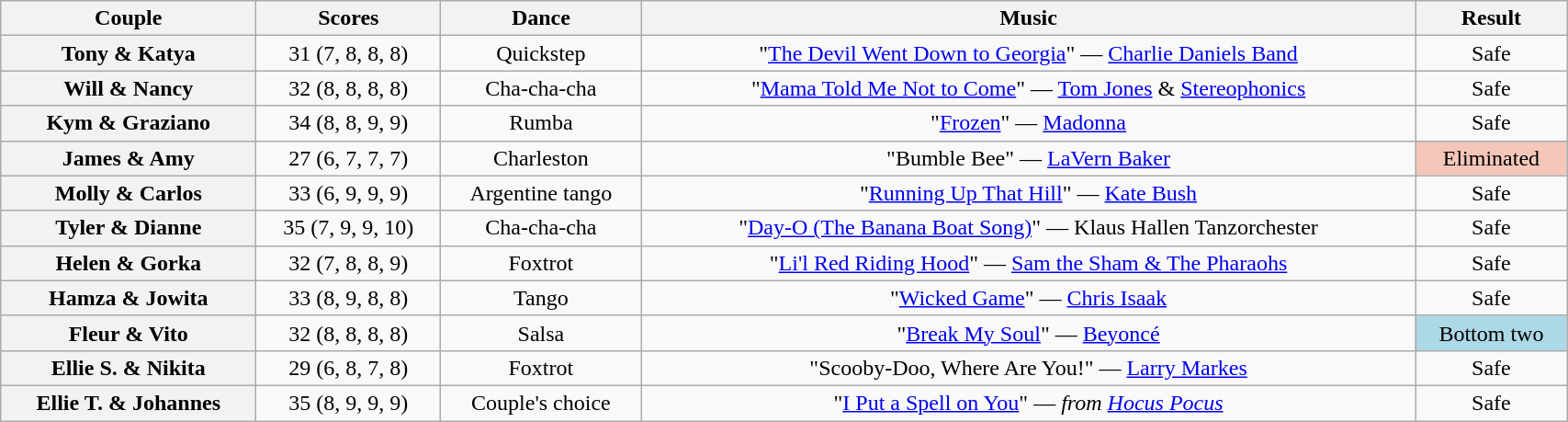<table class="wikitable sortable" style="text-align:center; width: 90%">
<tr>
<th scope="col">Couple</th>
<th scope="col">Scores</th>
<th scope="col" class="unsortable">Dance</th>
<th scope="col" class="unsortable">Music</th>
<th scope="col" class="unsortable">Result</th>
</tr>
<tr>
<th scope="row">Tony & Katya</th>
<td>31 (7, 8, 8, 8)</td>
<td>Quickstep</td>
<td>"<a href='#'>The Devil Went Down to Georgia</a>" — <a href='#'>Charlie Daniels Band</a></td>
<td>Safe</td>
</tr>
<tr>
<th scope="row">Will & Nancy</th>
<td>32 (8, 8, 8, 8)</td>
<td>Cha-cha-cha</td>
<td>"<a href='#'>Mama Told Me Not to Come</a>" — <a href='#'>Tom Jones</a> & <a href='#'>Stereophonics</a></td>
<td>Safe</td>
</tr>
<tr>
<th scope="row">Kym & Graziano</th>
<td>34 (8, 8, 9, 9)</td>
<td>Rumba</td>
<td>"<a href='#'>Frozen</a>" — <a href='#'>Madonna</a></td>
<td>Safe</td>
</tr>
<tr>
<th scope="row">James & Amy</th>
<td>27 (6, 7, 7, 7)</td>
<td>Charleston</td>
<td>"Bumble Bee" — <a href='#'>LaVern Baker</a></td>
<td bgcolor="f4c7b8">Eliminated</td>
</tr>
<tr>
<th scope="row">Molly & Carlos</th>
<td>33 (6, 9, 9, 9)</td>
<td>Argentine tango</td>
<td>"<a href='#'>Running Up That Hill</a>" — <a href='#'>Kate Bush</a></td>
<td>Safe</td>
</tr>
<tr>
<th scope="row">Tyler & Dianne</th>
<td>35 (7, 9, 9, 10)</td>
<td>Cha-cha-cha</td>
<td>"<a href='#'>Day-O (The Banana Boat Song)</a>" — Klaus Hallen Tanzorchester</td>
<td>Safe</td>
</tr>
<tr>
<th scope="row">Helen & Gorka</th>
<td>32 (7, 8, 8, 9)</td>
<td>Foxtrot</td>
<td>"<a href='#'>Li'l Red Riding Hood</a>" — <a href='#'>Sam the Sham & The Pharaohs</a></td>
<td>Safe</td>
</tr>
<tr>
<th scope="row">Hamza & Jowita</th>
<td>33 (8, 9, 8, 8)</td>
<td>Tango</td>
<td>"<a href='#'>Wicked Game</a>" — <a href='#'>Chris Isaak</a></td>
<td>Safe</td>
</tr>
<tr>
<th scope="row">Fleur & Vito</th>
<td>32 (8, 8, 8, 8)</td>
<td>Salsa</td>
<td>"<a href='#'>Break My Soul</a>" — <a href='#'>Beyoncé</a></td>
<td bgcolor="lightblue">Bottom two</td>
</tr>
<tr>
<th scope="row">Ellie S. & Nikita</th>
<td>29 (6, 8, 7, 8)</td>
<td>Foxtrot</td>
<td>"Scooby-Doo, Where Are You!" — <a href='#'>Larry Markes</a></td>
<td>Safe</td>
</tr>
<tr>
<th scope="row">Ellie T. & Johannes</th>
<td>35 (8, 9, 9, 9)</td>
<td>Couple's choice</td>
<td>"<a href='#'>I Put a Spell on You</a>" — <em>from <a href='#'>Hocus Pocus</a></em></td>
<td>Safe</td>
</tr>
</table>
